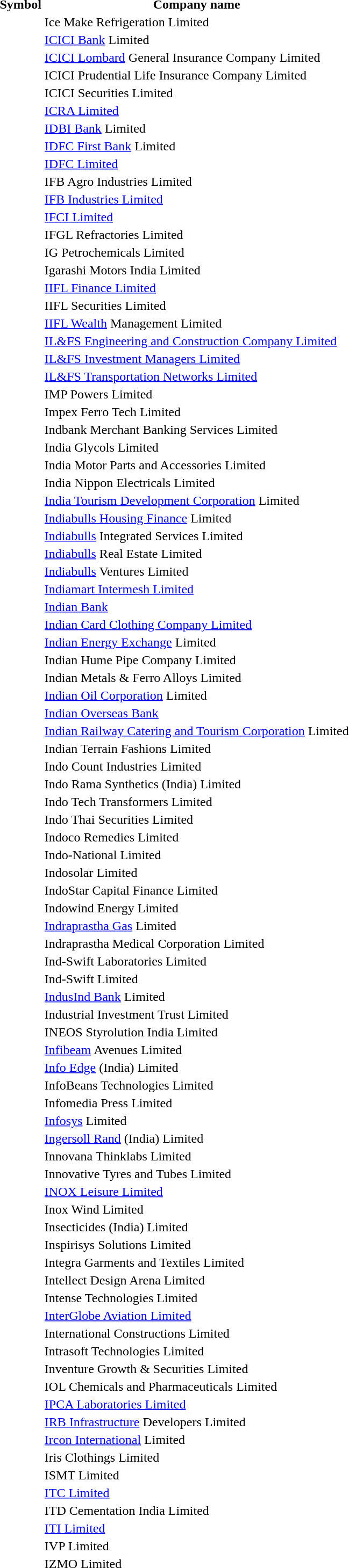<table style="background:transparent;">
<tr>
<th>Symbol</th>
<th>Company name</th>
</tr>
<tr>
<td></td>
<td>Ice Make Refrigeration Limited</td>
</tr>
<tr>
<td></td>
<td><a href='#'>ICICI Bank</a> Limited</td>
</tr>
<tr>
<td></td>
<td><a href='#'>ICICI Lombard</a> General Insurance Company Limited</td>
</tr>
<tr>
<td></td>
<td>ICICI Prudential Life Insurance Company Limited</td>
</tr>
<tr>
<td></td>
<td>ICICI Securities Limited</td>
</tr>
<tr>
<td></td>
<td><a href='#'>ICRA Limited</a></td>
</tr>
<tr>
<td></td>
<td><a href='#'>IDBI Bank</a> Limited</td>
</tr>
<tr>
<td></td>
<td><a href='#'>IDFC First Bank</a> Limited</td>
</tr>
<tr>
<td></td>
<td><a href='#'>IDFC Limited</a></td>
</tr>
<tr>
<td></td>
<td>IFB Agro Industries Limited</td>
</tr>
<tr>
<td></td>
<td><a href='#'>IFB Industries Limited</a></td>
</tr>
<tr>
<td></td>
<td><a href='#'>IFCI Limited</a></td>
</tr>
<tr>
<td></td>
<td>IFGL Refractories Limited</td>
</tr>
<tr>
<td></td>
<td>IG Petrochemicals Limited</td>
</tr>
<tr>
<td></td>
<td>Igarashi Motors India Limited</td>
</tr>
<tr>
<td></td>
<td><a href='#'>IIFL Finance Limited</a></td>
</tr>
<tr>
<td></td>
<td>IIFL Securities Limited</td>
</tr>
<tr>
<td></td>
<td><a href='#'>IIFL Wealth</a> Management Limited</td>
</tr>
<tr>
<td></td>
<td><a href='#'>IL&FS Engineering and Construction Company Limited</a></td>
</tr>
<tr>
<td></td>
<td><a href='#'>IL&FS Investment Managers Limited</a></td>
</tr>
<tr>
<td></td>
<td><a href='#'>IL&FS Transportation Networks Limited</a></td>
</tr>
<tr>
<td></td>
<td>IMP Powers Limited</td>
</tr>
<tr>
<td></td>
<td>Impex Ferro Tech Limited</td>
</tr>
<tr>
<td></td>
<td>Indbank Merchant Banking Services Limited</td>
</tr>
<tr>
<td></td>
<td>India Glycols Limited</td>
</tr>
<tr>
<td></td>
<td>India Motor Parts and Accessories Limited</td>
</tr>
<tr>
<td></td>
<td>India Nippon Electricals Limited</td>
</tr>
<tr>
<td></td>
<td><a href='#'>India Tourism Development Corporation</a> Limited</td>
</tr>
<tr>
<td></td>
<td><a href='#'>Indiabulls Housing Finance</a> Limited</td>
</tr>
<tr>
<td></td>
<td><a href='#'>Indiabulls</a> Integrated Services Limited</td>
</tr>
<tr>
<td></td>
<td><a href='#'>Indiabulls</a> Real Estate Limited</td>
</tr>
<tr>
<td></td>
<td><a href='#'>Indiabulls</a> Ventures Limited</td>
</tr>
<tr>
<td></td>
<td><a href='#'>Indiamart Intermesh Limited</a></td>
</tr>
<tr>
<td></td>
<td><a href='#'>Indian Bank</a></td>
</tr>
<tr>
<td></td>
<td><a href='#'>Indian Card Clothing Company Limited</a></td>
</tr>
<tr>
<td></td>
<td><a href='#'>Indian Energy Exchange</a> Limited</td>
</tr>
<tr>
<td></td>
<td>Indian Hume Pipe Company Limited</td>
</tr>
<tr>
<td></td>
<td>Indian Metals & Ferro Alloys Limited</td>
</tr>
<tr>
<td></td>
<td><a href='#'>Indian Oil Corporation</a> Limited</td>
</tr>
<tr>
<td></td>
<td><a href='#'>Indian Overseas Bank</a></td>
</tr>
<tr>
<td></td>
<td><a href='#'>Indian Railway Catering and Tourism Corporation</a> Limited</td>
</tr>
<tr>
<td></td>
<td>Indian Terrain Fashions Limited</td>
</tr>
<tr>
<td></td>
<td>Indo Count Industries Limited</td>
</tr>
<tr>
<td></td>
<td>Indo Rama Synthetics (India) Limited</td>
</tr>
<tr>
<td></td>
<td>Indo Tech Transformers Limited</td>
</tr>
<tr>
<td></td>
<td>Indo Thai Securities Limited</td>
</tr>
<tr>
<td></td>
<td>Indoco Remedies Limited</td>
</tr>
<tr>
<td></td>
<td>Indo-National Limited</td>
</tr>
<tr>
<td></td>
<td>Indosolar Limited</td>
</tr>
<tr>
<td></td>
<td>IndoStar Capital Finance Limited</td>
</tr>
<tr>
<td></td>
<td>Indowind Energy Limited</td>
</tr>
<tr>
<td></td>
<td><a href='#'>Indraprastha Gas</a> Limited</td>
</tr>
<tr>
<td></td>
<td>Indraprastha Medical Corporation Limited</td>
</tr>
<tr>
<td></td>
<td>Ind-Swift Laboratories Limited</td>
</tr>
<tr>
<td></td>
<td>Ind-Swift Limited</td>
</tr>
<tr>
<td></td>
<td><a href='#'>IndusInd Bank</a> Limited</td>
</tr>
<tr>
<td></td>
<td>Industrial Investment Trust Limited</td>
</tr>
<tr>
<td></td>
<td>INEOS Styrolution India Limited</td>
</tr>
<tr>
<td></td>
<td><a href='#'>Infibeam</a> Avenues Limited</td>
</tr>
<tr>
<td></td>
<td><a href='#'>Info Edge</a> (India) Limited</td>
</tr>
<tr>
<td></td>
<td>InfoBeans Technologies Limited</td>
</tr>
<tr>
<td></td>
<td>Infomedia Press Limited</td>
</tr>
<tr>
<td></td>
<td><a href='#'>Infosys</a> Limited</td>
</tr>
<tr>
<td></td>
<td><a href='#'>Ingersoll Rand</a> (India) Limited</td>
</tr>
<tr>
<td></td>
<td>Innovana Thinklabs Limited</td>
</tr>
<tr>
<td></td>
<td>Innovative Tyres and Tubes Limited</td>
</tr>
<tr>
<td></td>
<td><a href='#'>INOX Leisure Limited</a></td>
</tr>
<tr>
<td></td>
<td>Inox Wind Limited</td>
</tr>
<tr>
<td></td>
<td>Insecticides (India) Limited</td>
</tr>
<tr>
<td></td>
<td>Inspirisys Solutions Limited</td>
</tr>
<tr>
<td></td>
<td>Integra Garments and Textiles Limited</td>
</tr>
<tr>
<td></td>
<td>Intellect Design Arena Limited</td>
</tr>
<tr>
<td></td>
<td>Intense Technologies Limited</td>
</tr>
<tr>
<td></td>
<td><a href='#'>InterGlobe Aviation Limited</a></td>
</tr>
<tr>
<td></td>
<td>International Constructions Limited</td>
</tr>
<tr>
<td></td>
<td>Intrasoft Technologies Limited</td>
</tr>
<tr>
<td></td>
<td>Inventure Growth & Securities Limited</td>
</tr>
<tr>
<td></td>
<td>IOL Chemicals and Pharmaceuticals Limited</td>
</tr>
<tr>
<td></td>
<td><a href='#'>IPCA Laboratories Limited</a></td>
</tr>
<tr>
<td></td>
<td><a href='#'>IRB Infrastructure</a> Developers Limited</td>
</tr>
<tr>
<td></td>
<td><a href='#'>Ircon International</a> Limited</td>
</tr>
<tr>
<td></td>
<td>Iris Clothings Limited</td>
</tr>
<tr>
<td></td>
<td>ISMT Limited</td>
</tr>
<tr>
<td></td>
<td><a href='#'>ITC Limited</a></td>
</tr>
<tr>
<td></td>
<td>ITD Cementation India Limited</td>
</tr>
<tr>
<td></td>
<td><a href='#'>ITI Limited</a></td>
</tr>
<tr>
<td></td>
<td>IVP Limited</td>
</tr>
<tr>
<td></td>
<td>IZMO Limited</td>
</tr>
<tr>
</tr>
</table>
